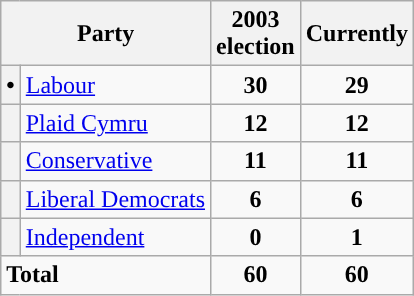<table class="wikitable">
<tr>
<th colspan=2>Party</th>
<th>2003<br>election</th>
<th>Currently</th>
</tr>
<tr>
<th style="background-color: "><span>•</span></th>
<td><a href='#'>Labour</a></td>
<td align="center"><strong>30</strong></td>
<td align="center"><strong>29</strong></td>
</tr>
<tr>
<th style="background-color: "></th>
<td><a href='#'>Plaid Cymru</a></td>
<td align="center"><strong>12</strong></td>
<td align="center"><strong>12</strong></td>
</tr>
<tr>
<th style="background-color: "></th>
<td><a href='#'>Conservative</a></td>
<td align="center"><strong>11</strong></td>
<td align="center"><strong>11</strong></td>
</tr>
<tr>
<th style="background-color: "></th>
<td><a href='#'>Liberal Democrats</a></td>
<td align="center"><strong>6</strong></td>
<td align="center"><strong>6</strong></td>
</tr>
<tr>
<th style="background-color: "></th>
<td><a href='#'>Independent</a></td>
<td align="center"><strong>0</strong></td>
<td align="center"><strong>1</strong></td>
</tr>
<tr>
<td colspan="2"><strong>Total</strong></td>
<td align="center"><strong>60</strong></td>
<td align="center"><strong>60</strong></td>
</tr>
</table>
